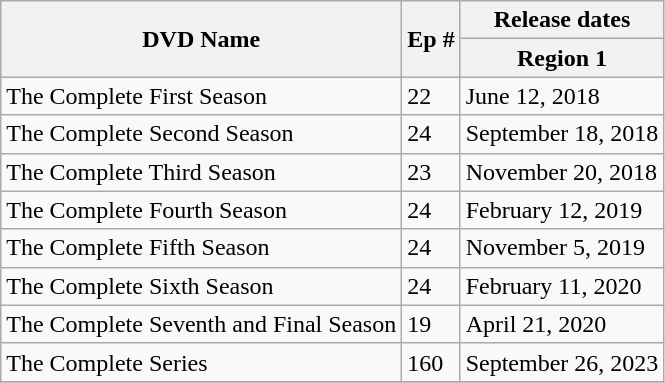<table class="wikitable">
<tr>
<th rowspan="2">DVD Name</th>
<th rowspan="2">Ep #</th>
<th colspan="1">Release dates</th>
</tr>
<tr>
<th>Region 1</th>
</tr>
<tr>
<td>The Complete First Season</td>
<td>22</td>
<td>June 12, 2018</td>
</tr>
<tr>
<td>The Complete Second Season</td>
<td>24</td>
<td>September 18, 2018</td>
</tr>
<tr>
<td>The Complete Third Season</td>
<td>23</td>
<td>November 20, 2018</td>
</tr>
<tr>
<td>The Complete Fourth Season</td>
<td>24</td>
<td>February 12, 2019</td>
</tr>
<tr>
<td>The Complete Fifth Season</td>
<td>24</td>
<td>November 5, 2019</td>
</tr>
<tr>
<td>The Complete Sixth Season</td>
<td>24</td>
<td>February 11, 2020</td>
</tr>
<tr>
<td>The Complete Seventh and Final Season</td>
<td>19</td>
<td>April 21, 2020</td>
</tr>
<tr>
<td>The Complete Series</td>
<td>160</td>
<td>September 26, 2023</td>
</tr>
<tr>
</tr>
</table>
